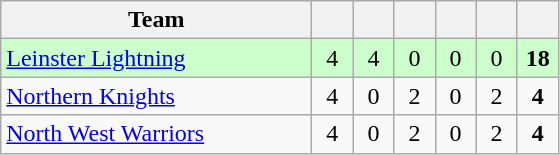<table class="wikitable" style="text-align:center">
<tr>
<th style="width:200px">Team</th>
<th width="20"></th>
<th width="20"></th>
<th width="20"></th>
<th width="20"></th>
<th width="20"></th>
<th width="20"></th>
</tr>
<tr style="background:#cfc">
<td style="text-align:left"><a href='#'>Leinster Lightning</a></td>
<td>4</td>
<td>4</td>
<td>0</td>
<td>0</td>
<td>0</td>
<td><strong>18</strong></td>
</tr>
<tr>
<td style="text-align:left"><a href='#'>Northern Knights</a></td>
<td>4</td>
<td>0</td>
<td>2</td>
<td>0</td>
<td>2</td>
<td><strong>4</strong></td>
</tr>
<tr>
<td style="text-align:left"><a href='#'>North West Warriors</a></td>
<td>4</td>
<td>0</td>
<td>2</td>
<td>0</td>
<td>2</td>
<td><strong>4</strong></td>
</tr>
</table>
